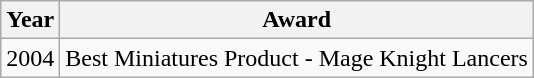<table class="wikitable">
<tr>
<th>Year</th>
<th>Award</th>
</tr>
<tr>
<td>2004</td>
<td>Best Miniatures Product - Mage Knight Lancers</td>
</tr>
</table>
